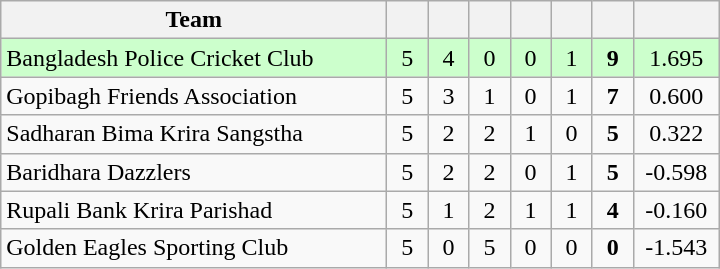<table class="wikitable" style="text-align:center">
<tr>
<th style="width:250px">Team</th>
<th width="20"></th>
<th width="20"></th>
<th width="20"></th>
<th width="20"></th>
<th width="20"></th>
<th width="20"></th>
<th width="50"></th>
</tr>
<tr style="background:#cfc">
<td style="text-align:left;">Bangladesh Police Cricket Club</td>
<td>5</td>
<td>4</td>
<td>0</td>
<td>0</td>
<td>1</td>
<td><strong>9</strong></td>
<td>1.695</td>
</tr>
<tr>
<td style="text-align:left;">Gopibagh Friends Association</td>
<td>5</td>
<td>3</td>
<td>1</td>
<td>0</td>
<td>1</td>
<td><strong>7</strong></td>
<td>0.600</td>
</tr>
<tr>
<td style="text-align:left;">Sadharan Bima Krira Sangstha</td>
<td>5</td>
<td>2</td>
<td>2</td>
<td>1</td>
<td>0</td>
<td><strong>5</strong></td>
<td>0.322</td>
</tr>
<tr>
<td style="text-align:left;">Baridhara Dazzlers</td>
<td>5</td>
<td>2</td>
<td>2</td>
<td>0</td>
<td>1</td>
<td><strong>5</strong></td>
<td>-0.598</td>
</tr>
<tr>
<td style="text-align:left;">Rupali Bank Krira Parishad</td>
<td>5</td>
<td>1</td>
<td>2</td>
<td>1</td>
<td>1</td>
<td><strong>4</strong></td>
<td>-0.160</td>
</tr>
<tr>
<td style="text-align:left;">Golden Eagles Sporting Club</td>
<td>5</td>
<td>0</td>
<td>5</td>
<td>0</td>
<td>0</td>
<td><strong>0</strong></td>
<td>-1.543</td>
</tr>
</table>
